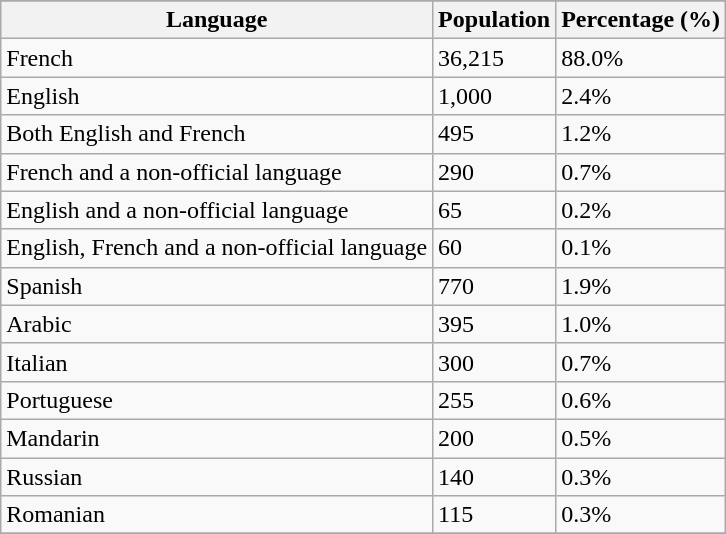<table class="wikitable">
<tr>
</tr>
<tr>
<th>Language</th>
<th>Population</th>
<th>Percentage (%)</th>
</tr>
<tr>
<td>French</td>
<td>36,215</td>
<td>88.0%</td>
</tr>
<tr>
<td>English</td>
<td>1,000</td>
<td>2.4%</td>
</tr>
<tr>
<td>Both English and French</td>
<td>495</td>
<td>1.2%</td>
</tr>
<tr>
<td>French and a non-official language</td>
<td>290</td>
<td>0.7%</td>
</tr>
<tr>
<td>English and a non-official language</td>
<td>65</td>
<td>0.2%</td>
</tr>
<tr>
<td>English, French and a non-official language</td>
<td>60</td>
<td>0.1%</td>
</tr>
<tr>
<td>Spanish</td>
<td>770</td>
<td>1.9%</td>
</tr>
<tr>
<td>Arabic</td>
<td>395</td>
<td>1.0%</td>
</tr>
<tr>
<td>Italian</td>
<td>300</td>
<td>0.7%</td>
</tr>
<tr>
<td>Portuguese</td>
<td>255</td>
<td>0.6%</td>
</tr>
<tr>
<td>Mandarin</td>
<td>200</td>
<td>0.5%</td>
</tr>
<tr>
<td>Russian</td>
<td>140</td>
<td>0.3%</td>
</tr>
<tr>
<td>Romanian</td>
<td>115</td>
<td>0.3%</td>
</tr>
<tr>
</tr>
</table>
